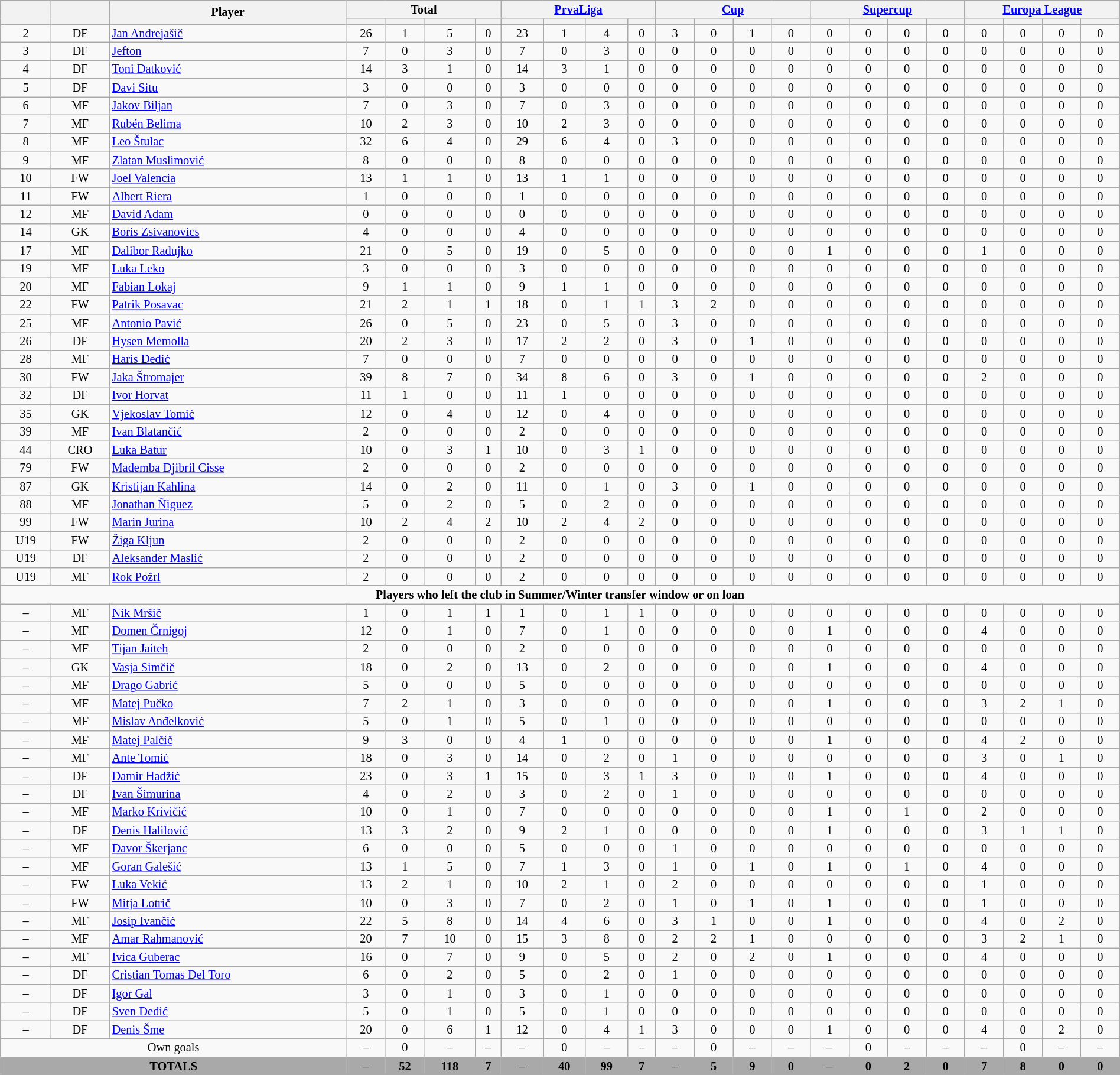<table class="wikitable sortable alternance"  style="font-size:85%; text-align:center; line-height:14px; width:100%;">
<tr>
<th rowspan="2" style="vertical-align:center;"></th>
<th rowspan="2" style="vertical-align:center;"></th>
<th rowspan="2" style="vertical-align:center;">Player</th>
<th colspan="4" style="width:85px;">Total</th>
<th colspan="4" style="width:85px;"><a href='#'>PrvaLiga</a></th>
<th colspan="4" style="width:85px;"><a href='#'>Cup</a></th>
<th colspan="4" style="width:85px;"><a href='#'>Supercup</a></th>
<th colspan="4" style="width:85px;"><a href='#'>Europa League</a></th>
</tr>
<tr>
<th></th>
<th></th>
<th></th>
<th></th>
<th></th>
<th></th>
<th></th>
<th></th>
<th></th>
<th></th>
<th></th>
<th></th>
<th></th>
<th></th>
<th></th>
<th></th>
<th></th>
<th></th>
<th></th>
<th></th>
</tr>
<tr>
<td>2</td>
<td>DF</td>
<td align="left"> <a href='#'>Jan Andrejašič</a></td>
<td>26</td>
<td>1</td>
<td>5</td>
<td>0</td>
<td>23</td>
<td>1</td>
<td>4</td>
<td>0</td>
<td>3</td>
<td>0</td>
<td>1</td>
<td>0</td>
<td>0</td>
<td>0</td>
<td>0</td>
<td>0</td>
<td>0</td>
<td>0</td>
<td>0</td>
<td>0</td>
</tr>
<tr>
<td>3</td>
<td>DF</td>
<td align="left"> <a href='#'>Jefton</a></td>
<td>7</td>
<td>0</td>
<td>3</td>
<td>0</td>
<td>7</td>
<td>0</td>
<td>3</td>
<td>0</td>
<td>0</td>
<td>0</td>
<td>0</td>
<td>0</td>
<td>0</td>
<td>0</td>
<td>0</td>
<td>0</td>
<td>0</td>
<td>0</td>
<td>0</td>
<td>0</td>
</tr>
<tr>
<td>4</td>
<td>DF</td>
<td align="left"> <a href='#'>Toni Datković</a></td>
<td>14</td>
<td>3</td>
<td>1</td>
<td>0</td>
<td>14</td>
<td>3</td>
<td>1</td>
<td>0</td>
<td>0</td>
<td>0</td>
<td>0</td>
<td>0</td>
<td>0</td>
<td>0</td>
<td>0</td>
<td>0</td>
<td>0</td>
<td>0</td>
<td>0</td>
<td>0</td>
</tr>
<tr>
<td>5</td>
<td>DF</td>
<td align="left"> <a href='#'>Davi Situ</a></td>
<td>3</td>
<td>0</td>
<td>0</td>
<td>0</td>
<td>3</td>
<td>0</td>
<td>0</td>
<td>0</td>
<td>0</td>
<td>0</td>
<td>0</td>
<td>0</td>
<td>0</td>
<td>0</td>
<td>0</td>
<td>0</td>
<td>0</td>
<td>0</td>
<td>0</td>
<td>0</td>
</tr>
<tr>
<td>6</td>
<td>MF</td>
<td align="left"> <a href='#'>Jakov Biljan</a></td>
<td>7</td>
<td>0</td>
<td>3</td>
<td>0</td>
<td>7</td>
<td>0</td>
<td>3</td>
<td>0</td>
<td>0</td>
<td>0</td>
<td>0</td>
<td>0</td>
<td>0</td>
<td>0</td>
<td>0</td>
<td>0</td>
<td>0</td>
<td>0</td>
<td>0</td>
<td>0</td>
</tr>
<tr>
<td>7</td>
<td>MF</td>
<td align="left"> <a href='#'>Rubén Belima</a></td>
<td>10</td>
<td>2</td>
<td>3</td>
<td>0</td>
<td>10</td>
<td>2</td>
<td>3</td>
<td>0</td>
<td>0</td>
<td>0</td>
<td>0</td>
<td>0</td>
<td>0</td>
<td>0</td>
<td>0</td>
<td>0</td>
<td>0</td>
<td>0</td>
<td>0</td>
<td>0</td>
</tr>
<tr>
<td>8</td>
<td>MF</td>
<td align="left"> <a href='#'>Leo Štulac</a></td>
<td>32</td>
<td>6</td>
<td>4</td>
<td>0</td>
<td>29</td>
<td>6</td>
<td>4</td>
<td>0</td>
<td>3</td>
<td>0</td>
<td>0</td>
<td>0</td>
<td>0</td>
<td>0</td>
<td>0</td>
<td>0</td>
<td>0</td>
<td>0</td>
<td>0</td>
<td>0</td>
</tr>
<tr>
<td>9</td>
<td>MF</td>
<td align="left"> <a href='#'>Zlatan Muslimović</a></td>
<td>8</td>
<td>0</td>
<td>0</td>
<td>0</td>
<td>8</td>
<td>0</td>
<td>0</td>
<td>0</td>
<td>0</td>
<td>0</td>
<td>0</td>
<td>0</td>
<td>0</td>
<td>0</td>
<td>0</td>
<td>0</td>
<td>0</td>
<td>0</td>
<td>0</td>
<td>0</td>
</tr>
<tr>
<td>10</td>
<td>FW</td>
<td align="left"> <a href='#'>Joel Valencia</a></td>
<td>13</td>
<td>1</td>
<td>1</td>
<td>0</td>
<td>13</td>
<td>1</td>
<td>1</td>
<td>0</td>
<td>0</td>
<td>0</td>
<td>0</td>
<td>0</td>
<td>0</td>
<td>0</td>
<td>0</td>
<td>0</td>
<td>0</td>
<td>0</td>
<td>0</td>
<td>0</td>
</tr>
<tr>
<td>11</td>
<td>FW</td>
<td align="left"> <a href='#'>Albert Riera</a></td>
<td>1</td>
<td>0</td>
<td>0</td>
<td>0</td>
<td>1</td>
<td>0</td>
<td>0</td>
<td>0</td>
<td>0</td>
<td>0</td>
<td>0</td>
<td>0</td>
<td>0</td>
<td>0</td>
<td>0</td>
<td>0</td>
<td>0</td>
<td>0</td>
<td>0</td>
<td>0</td>
</tr>
<tr>
<td>12</td>
<td>MF</td>
<td align="left"> <a href='#'>David Adam</a></td>
<td>0</td>
<td>0</td>
<td>0</td>
<td>0</td>
<td>0</td>
<td>0</td>
<td>0</td>
<td>0</td>
<td>0</td>
<td>0</td>
<td>0</td>
<td>0</td>
<td>0</td>
<td>0</td>
<td>0</td>
<td>0</td>
<td>0</td>
<td>0</td>
<td>0</td>
<td>0</td>
</tr>
<tr>
<td>14</td>
<td>GK</td>
<td align="left"> <a href='#'>Boris Zsivanovics</a></td>
<td>4</td>
<td>0</td>
<td>0</td>
<td>0</td>
<td>4</td>
<td>0</td>
<td>0</td>
<td>0</td>
<td>0</td>
<td>0</td>
<td>0</td>
<td>0</td>
<td>0</td>
<td>0</td>
<td>0</td>
<td>0</td>
<td>0</td>
<td>0</td>
<td>0</td>
<td>0</td>
</tr>
<tr>
<td>17</td>
<td>MF</td>
<td align="left"> <a href='#'>Dalibor Radujko</a></td>
<td>21</td>
<td>0</td>
<td>5</td>
<td>0</td>
<td>19</td>
<td>0</td>
<td>5</td>
<td>0</td>
<td>0</td>
<td>0</td>
<td>0</td>
<td>0</td>
<td>1</td>
<td>0</td>
<td>0</td>
<td>0</td>
<td>1</td>
<td>0</td>
<td>0</td>
<td>0</td>
</tr>
<tr>
<td>19</td>
<td>MF</td>
<td align="left"> <a href='#'>Luka Leko</a></td>
<td>3</td>
<td>0</td>
<td>0</td>
<td>0</td>
<td>3</td>
<td>0</td>
<td>0</td>
<td>0</td>
<td>0</td>
<td>0</td>
<td>0</td>
<td>0</td>
<td>0</td>
<td>0</td>
<td>0</td>
<td>0</td>
<td>0</td>
<td>0</td>
<td>0</td>
<td>0</td>
</tr>
<tr>
<td>20</td>
<td>MF</td>
<td align="left"> <a href='#'>Fabian Lokaj</a></td>
<td>9</td>
<td>1</td>
<td>1</td>
<td>0</td>
<td>9</td>
<td>1</td>
<td>1</td>
<td>0</td>
<td>0</td>
<td>0</td>
<td>0</td>
<td>0</td>
<td>0</td>
<td>0</td>
<td>0</td>
<td>0</td>
<td>0</td>
<td>0</td>
<td>0</td>
<td>0</td>
</tr>
<tr>
<td>22</td>
<td>FW</td>
<td align="left"> <a href='#'>Patrik Posavac</a></td>
<td>21</td>
<td>2</td>
<td>1</td>
<td>1</td>
<td>18</td>
<td>0</td>
<td>1</td>
<td>1</td>
<td>3</td>
<td>2</td>
<td>0</td>
<td>0</td>
<td>0</td>
<td>0</td>
<td>0</td>
<td>0</td>
<td>0</td>
<td>0</td>
<td>0</td>
<td>0</td>
</tr>
<tr>
<td>25</td>
<td>MF</td>
<td align="left"> <a href='#'>Antonio Pavić</a></td>
<td>26</td>
<td>0</td>
<td>5</td>
<td>0</td>
<td>23</td>
<td>0</td>
<td>5</td>
<td>0</td>
<td>3</td>
<td>0</td>
<td>0</td>
<td>0</td>
<td>0</td>
<td>0</td>
<td>0</td>
<td>0</td>
<td>0</td>
<td>0</td>
<td>0</td>
<td>0</td>
</tr>
<tr>
<td>26</td>
<td>DF</td>
<td align="left"> <a href='#'>Hysen Memolla</a></td>
<td>20</td>
<td>2</td>
<td>3</td>
<td>0</td>
<td>17</td>
<td>2</td>
<td>2</td>
<td>0</td>
<td>3</td>
<td>0</td>
<td>1</td>
<td>0</td>
<td>0</td>
<td>0</td>
<td>0</td>
<td>0</td>
<td>0</td>
<td>0</td>
<td>0</td>
<td>0</td>
</tr>
<tr>
<td>28</td>
<td>MF</td>
<td align="left"> <a href='#'>Haris Dedić</a></td>
<td>7</td>
<td>0</td>
<td>0</td>
<td>0</td>
<td>7</td>
<td>0</td>
<td>0</td>
<td>0</td>
<td>0</td>
<td>0</td>
<td>0</td>
<td>0</td>
<td>0</td>
<td>0</td>
<td>0</td>
<td>0</td>
<td>0</td>
<td>0</td>
<td>0</td>
<td>0</td>
</tr>
<tr>
<td>30</td>
<td>FW</td>
<td align="left"> <a href='#'>Jaka Štromajer</a></td>
<td>39</td>
<td>8</td>
<td>7</td>
<td>0</td>
<td>34</td>
<td>8</td>
<td>6</td>
<td>0</td>
<td>3</td>
<td>0</td>
<td>1</td>
<td>0</td>
<td>0</td>
<td>0</td>
<td>0</td>
<td>0</td>
<td>2</td>
<td>0</td>
<td>0</td>
<td>0</td>
</tr>
<tr>
<td>32</td>
<td>DF</td>
<td align="left"> <a href='#'>Ivor Horvat</a></td>
<td>11</td>
<td>1</td>
<td>0</td>
<td>0</td>
<td>11</td>
<td>1</td>
<td>0</td>
<td>0</td>
<td>0</td>
<td>0</td>
<td>0</td>
<td>0</td>
<td>0</td>
<td>0</td>
<td>0</td>
<td>0</td>
<td>0</td>
<td>0</td>
<td>0</td>
<td>0</td>
</tr>
<tr>
<td>35</td>
<td>GK</td>
<td align="left"> <a href='#'>Vjekoslav Tomić</a></td>
<td>12</td>
<td>0</td>
<td>4</td>
<td>0</td>
<td>12</td>
<td>0</td>
<td>4</td>
<td>0</td>
<td>0</td>
<td>0</td>
<td>0</td>
<td>0</td>
<td>0</td>
<td>0</td>
<td>0</td>
<td>0</td>
<td>0</td>
<td>0</td>
<td>0</td>
<td>0</td>
</tr>
<tr>
<td>39</td>
<td>MF</td>
<td align="left"> <a href='#'>Ivan Blatančić</a></td>
<td>2</td>
<td>0</td>
<td>0</td>
<td>0</td>
<td>2</td>
<td>0</td>
<td>0</td>
<td>0</td>
<td>0</td>
<td>0</td>
<td>0</td>
<td>0</td>
<td>0</td>
<td>0</td>
<td>0</td>
<td>0</td>
<td>0</td>
<td>0</td>
<td>0</td>
<td>0</td>
</tr>
<tr>
<td>44</td>
<td>CRO</td>
<td align="left"> <a href='#'>Luka Batur</a></td>
<td>10</td>
<td>0</td>
<td>3</td>
<td>1</td>
<td>10</td>
<td>0</td>
<td>3</td>
<td>1</td>
<td>0</td>
<td>0</td>
<td>0</td>
<td>0</td>
<td>0</td>
<td>0</td>
<td>0</td>
<td>0</td>
<td>0</td>
<td>0</td>
<td>0</td>
<td>0</td>
</tr>
<tr>
<td>79</td>
<td>FW</td>
<td align="left"> <a href='#'>Mademba Djibril Cisse</a></td>
<td>2</td>
<td>0</td>
<td>0</td>
<td>0</td>
<td>2</td>
<td>0</td>
<td>0</td>
<td>0</td>
<td>0</td>
<td>0</td>
<td>0</td>
<td>0</td>
<td>0</td>
<td>0</td>
<td>0</td>
<td>0</td>
<td>0</td>
<td>0</td>
<td>0</td>
<td>0</td>
</tr>
<tr>
<td>87</td>
<td>GK</td>
<td align="left"> <a href='#'>Kristijan Kahlina</a></td>
<td>14</td>
<td>0</td>
<td>2</td>
<td>0</td>
<td>11</td>
<td>0</td>
<td>1</td>
<td>0</td>
<td>3</td>
<td>0</td>
<td>1</td>
<td>0</td>
<td>0</td>
<td>0</td>
<td>0</td>
<td>0</td>
<td>0</td>
<td>0</td>
<td>0</td>
<td>0</td>
</tr>
<tr>
<td>88</td>
<td>MF</td>
<td align="left"> <a href='#'>Jonathan Ñiguez</a></td>
<td>5</td>
<td>0</td>
<td>2</td>
<td>0</td>
<td>5</td>
<td>0</td>
<td>2</td>
<td>0</td>
<td>0</td>
<td>0</td>
<td>0</td>
<td>0</td>
<td>0</td>
<td>0</td>
<td>0</td>
<td>0</td>
<td>0</td>
<td>0</td>
<td>0</td>
<td>0</td>
</tr>
<tr>
<td>99</td>
<td>FW</td>
<td align="left"> <a href='#'>Marin Jurina</a></td>
<td>10</td>
<td>2</td>
<td>4</td>
<td>2</td>
<td>10</td>
<td>2</td>
<td>4</td>
<td>2</td>
<td>0</td>
<td>0</td>
<td>0</td>
<td>0</td>
<td>0</td>
<td>0</td>
<td>0</td>
<td>0</td>
<td>0</td>
<td>0</td>
<td>0</td>
<td>0</td>
</tr>
<tr>
<td>U19</td>
<td>FW</td>
<td align="left"> <a href='#'>Žiga Kljun</a></td>
<td>2</td>
<td>0</td>
<td>0</td>
<td>0</td>
<td>2</td>
<td>0</td>
<td>0</td>
<td>0</td>
<td>0</td>
<td>0</td>
<td>0</td>
<td>0</td>
<td>0</td>
<td>0</td>
<td>0</td>
<td>0</td>
<td>0</td>
<td>0</td>
<td>0</td>
<td>0</td>
</tr>
<tr>
<td>U19</td>
<td>DF</td>
<td align="left"> <a href='#'>Aleksander Maslić</a></td>
<td>2</td>
<td>0</td>
<td>0</td>
<td>0</td>
<td>2</td>
<td>0</td>
<td>0</td>
<td>0</td>
<td>0</td>
<td>0</td>
<td>0</td>
<td>0</td>
<td>0</td>
<td>0</td>
<td>0</td>
<td>0</td>
<td>0</td>
<td>0</td>
<td>0</td>
<td>0</td>
</tr>
<tr>
<td>U19</td>
<td>MF</td>
<td align="left"> <a href='#'>Rok Požrl</a></td>
<td>2</td>
<td>0</td>
<td>0</td>
<td>0</td>
<td>2</td>
<td>0</td>
<td>0</td>
<td>0</td>
<td>0</td>
<td>0</td>
<td>0</td>
<td>0</td>
<td>0</td>
<td>0</td>
<td>0</td>
<td>0</td>
<td>0</td>
<td>0</td>
<td>0</td>
<td>0</td>
</tr>
<tr>
<td colspan="24"><strong>Players who left the club in Summer/Winter transfer window or on loan</strong></td>
</tr>
<tr>
<td>–</td>
<td>MF</td>
<td align="left"> <a href='#'>Nik Mršič</a></td>
<td>1</td>
<td>0</td>
<td>1</td>
<td>1</td>
<td>1</td>
<td>0</td>
<td>1</td>
<td>1</td>
<td>0</td>
<td>0</td>
<td>0</td>
<td>0</td>
<td>0</td>
<td>0</td>
<td>0</td>
<td>0</td>
<td>0</td>
<td>0</td>
<td>0</td>
<td>0</td>
</tr>
<tr>
<td>–</td>
<td>MF</td>
<td align="left"> <a href='#'>Domen Črnigoj</a></td>
<td>12</td>
<td>0</td>
<td>1</td>
<td>0</td>
<td>7</td>
<td>0</td>
<td>1</td>
<td>0</td>
<td>0</td>
<td>0</td>
<td>0</td>
<td>0</td>
<td>1</td>
<td>0</td>
<td>0</td>
<td>0</td>
<td>4</td>
<td>0</td>
<td>0</td>
<td>0</td>
</tr>
<tr>
<td>–</td>
<td>MF</td>
<td align="left"> <a href='#'>Tijan Jaiteh</a></td>
<td>2</td>
<td>0</td>
<td>0</td>
<td>0</td>
<td>2</td>
<td>0</td>
<td>0</td>
<td>0</td>
<td>0</td>
<td>0</td>
<td>0</td>
<td>0</td>
<td>0</td>
<td>0</td>
<td>0</td>
<td>0</td>
<td>0</td>
<td>0</td>
<td>0</td>
<td>0</td>
</tr>
<tr>
<td>–</td>
<td>GK</td>
<td align="left"> <a href='#'>Vasja Simčič</a></td>
<td>18</td>
<td>0</td>
<td>2</td>
<td>0</td>
<td>13</td>
<td>0</td>
<td>2</td>
<td>0</td>
<td>0</td>
<td>0</td>
<td>0</td>
<td>0</td>
<td>1</td>
<td>0</td>
<td>0</td>
<td>0</td>
<td>4</td>
<td>0</td>
<td>0</td>
<td>0</td>
</tr>
<tr>
<td>–</td>
<td>MF</td>
<td align="left"> <a href='#'>Drago Gabrić</a></td>
<td>5</td>
<td>0</td>
<td>0</td>
<td>0</td>
<td>5</td>
<td>0</td>
<td>0</td>
<td>0</td>
<td>0</td>
<td>0</td>
<td>0</td>
<td>0</td>
<td>0</td>
<td>0</td>
<td>0</td>
<td>0</td>
<td>0</td>
<td>0</td>
<td>0</td>
<td>0</td>
</tr>
<tr>
<td>–</td>
<td>MF</td>
<td align="left"> <a href='#'>Matej Pučko</a></td>
<td>7</td>
<td>2</td>
<td>1</td>
<td>0</td>
<td>3</td>
<td>0</td>
<td>0</td>
<td>0</td>
<td>0</td>
<td>0</td>
<td>0</td>
<td>0</td>
<td>1</td>
<td>0</td>
<td>0</td>
<td>0</td>
<td>3</td>
<td>2</td>
<td>1</td>
<td>0</td>
</tr>
<tr>
<td>–</td>
<td>MF</td>
<td align="left"> <a href='#'>Mislav Anđelković</a></td>
<td>5</td>
<td>0</td>
<td>1</td>
<td>0</td>
<td>5</td>
<td>0</td>
<td>1</td>
<td>0</td>
<td>0</td>
<td>0</td>
<td>0</td>
<td>0</td>
<td>0</td>
<td>0</td>
<td>0</td>
<td>0</td>
<td>0</td>
<td>0</td>
<td>0</td>
<td>0</td>
</tr>
<tr>
<td>–</td>
<td>MF</td>
<td align="left"> <a href='#'>Matej Palčič</a></td>
<td>9</td>
<td>3</td>
<td>0</td>
<td>0</td>
<td>4</td>
<td>1</td>
<td>0</td>
<td>0</td>
<td>0</td>
<td>0</td>
<td>0</td>
<td>0</td>
<td>1</td>
<td>0</td>
<td>0</td>
<td>0</td>
<td>4</td>
<td>2</td>
<td>0</td>
<td>0</td>
</tr>
<tr>
<td>–</td>
<td>MF</td>
<td align="left"> <a href='#'>Ante Tomić</a></td>
<td>18</td>
<td>0</td>
<td>3</td>
<td>0</td>
<td>14</td>
<td>0</td>
<td>2</td>
<td>0</td>
<td>1</td>
<td>0</td>
<td>0</td>
<td>0</td>
<td>0</td>
<td>0</td>
<td>0</td>
<td>0</td>
<td>3</td>
<td>0</td>
<td>1</td>
<td>0</td>
</tr>
<tr>
<td>–</td>
<td>DF</td>
<td align="left"> <a href='#'>Damir Hadžić</a></td>
<td>23</td>
<td>0</td>
<td>3</td>
<td>1</td>
<td>15</td>
<td>0</td>
<td>3</td>
<td>1</td>
<td>3</td>
<td>0</td>
<td>0</td>
<td>0</td>
<td>1</td>
<td>0</td>
<td>0</td>
<td>0</td>
<td>4</td>
<td>0</td>
<td>0</td>
<td>0</td>
</tr>
<tr>
<td>–</td>
<td>DF</td>
<td align="left"> <a href='#'>Ivan Šimurina</a></td>
<td>4</td>
<td>0</td>
<td>2</td>
<td>0</td>
<td>3</td>
<td>0</td>
<td>2</td>
<td>0</td>
<td>1</td>
<td>0</td>
<td>0</td>
<td>0</td>
<td>0</td>
<td>0</td>
<td>0</td>
<td>0</td>
<td>0</td>
<td>0</td>
<td>0</td>
<td>0</td>
</tr>
<tr>
<td>–</td>
<td>MF</td>
<td align="left"> <a href='#'>Marko Krivičić</a></td>
<td>10</td>
<td>0</td>
<td>1</td>
<td>0</td>
<td>7</td>
<td>0</td>
<td>0</td>
<td>0</td>
<td>0</td>
<td>0</td>
<td>0</td>
<td>0</td>
<td>1</td>
<td>0</td>
<td>1</td>
<td>0</td>
<td>2</td>
<td>0</td>
<td>0</td>
<td>0</td>
</tr>
<tr>
<td>–</td>
<td>DF</td>
<td align="left"> <a href='#'>Denis Halilović</a></td>
<td>13</td>
<td>3</td>
<td>2</td>
<td>0</td>
<td>9</td>
<td>2</td>
<td>1</td>
<td>0</td>
<td>0</td>
<td>0</td>
<td>0</td>
<td>0</td>
<td>1</td>
<td>0</td>
<td>0</td>
<td>0</td>
<td>3</td>
<td>1</td>
<td>1</td>
<td>0</td>
</tr>
<tr>
<td>–</td>
<td>MF</td>
<td align="left"> <a href='#'>Davor Škerjanc</a></td>
<td>6</td>
<td>0</td>
<td>0</td>
<td>0</td>
<td>5</td>
<td>0</td>
<td>0</td>
<td>0</td>
<td>1</td>
<td>0</td>
<td>0</td>
<td>0</td>
<td>0</td>
<td>0</td>
<td>0</td>
<td>0</td>
<td>0</td>
<td>0</td>
<td>0</td>
<td>0</td>
</tr>
<tr>
<td>–</td>
<td>MF</td>
<td align="left"> <a href='#'>Goran Galešić</a></td>
<td>13</td>
<td>1</td>
<td>5</td>
<td>0</td>
<td>7</td>
<td>1</td>
<td>3</td>
<td>0</td>
<td>1</td>
<td>0</td>
<td>1</td>
<td>0</td>
<td>1</td>
<td>0</td>
<td>1</td>
<td>0</td>
<td>4</td>
<td>0</td>
<td>0</td>
<td>0</td>
</tr>
<tr>
<td>–</td>
<td>FW</td>
<td align="left"> <a href='#'>Luka Vekić</a></td>
<td>13</td>
<td>2</td>
<td>1</td>
<td>0</td>
<td>10</td>
<td>2</td>
<td>1</td>
<td>0</td>
<td>2</td>
<td>0</td>
<td>0</td>
<td>0</td>
<td>0</td>
<td>0</td>
<td>0</td>
<td>0</td>
<td>1</td>
<td>0</td>
<td>0</td>
<td>0</td>
</tr>
<tr>
<td>–</td>
<td>FW</td>
<td align="left"> <a href='#'>Mitja Lotrič</a></td>
<td>10</td>
<td>0</td>
<td>3</td>
<td>0</td>
<td>7</td>
<td>0</td>
<td>2</td>
<td>0</td>
<td>1</td>
<td>0</td>
<td>1</td>
<td>0</td>
<td>1</td>
<td>0</td>
<td>0</td>
<td>0</td>
<td>1</td>
<td>0</td>
<td>0</td>
<td>0</td>
</tr>
<tr>
<td>–</td>
<td>MF</td>
<td align="left"> <a href='#'>Josip Ivančić</a></td>
<td>22</td>
<td>5</td>
<td>8</td>
<td>0</td>
<td>14</td>
<td>4</td>
<td>6</td>
<td>0</td>
<td>3</td>
<td>1</td>
<td>0</td>
<td>0</td>
<td>1</td>
<td>0</td>
<td>0</td>
<td>0</td>
<td>4</td>
<td>0</td>
<td>2</td>
<td>0</td>
</tr>
<tr>
<td>–</td>
<td>MF</td>
<td align="left"> <a href='#'>Amar Rahmanović</a></td>
<td>20</td>
<td>7</td>
<td>10</td>
<td>0</td>
<td>15</td>
<td>3</td>
<td>8</td>
<td>0</td>
<td>2</td>
<td>2</td>
<td>1</td>
<td>0</td>
<td>0</td>
<td>0</td>
<td>0</td>
<td>0</td>
<td>3</td>
<td>2</td>
<td>1</td>
<td>0</td>
</tr>
<tr>
<td>–</td>
<td>MF</td>
<td align="left"> <a href='#'>Ivica Guberac</a></td>
<td>16</td>
<td>0</td>
<td>7</td>
<td>0</td>
<td>9</td>
<td>0</td>
<td>5</td>
<td>0</td>
<td>2</td>
<td>0</td>
<td>2</td>
<td>0</td>
<td>1</td>
<td>0</td>
<td>0</td>
<td>0</td>
<td>4</td>
<td>0</td>
<td>0</td>
<td>0</td>
</tr>
<tr>
<td>–</td>
<td>DF</td>
<td align="left"> <a href='#'>Cristian Tomas Del Toro</a></td>
<td>6</td>
<td>0</td>
<td>2</td>
<td>0</td>
<td>5</td>
<td>0</td>
<td>2</td>
<td>0</td>
<td>1</td>
<td>0</td>
<td>0</td>
<td>0</td>
<td>0</td>
<td>0</td>
<td>0</td>
<td>0</td>
<td>0</td>
<td>0</td>
<td>0</td>
<td>0</td>
</tr>
<tr>
<td>–</td>
<td>DF</td>
<td align="left"> <a href='#'>Igor Gal</a></td>
<td>3</td>
<td>0</td>
<td>1</td>
<td>0</td>
<td>3</td>
<td>0</td>
<td>1</td>
<td>0</td>
<td>0</td>
<td>0</td>
<td>0</td>
<td>0</td>
<td>0</td>
<td>0</td>
<td>0</td>
<td>0</td>
<td>0</td>
<td>0</td>
<td>0</td>
<td>0</td>
</tr>
<tr>
<td>–</td>
<td>DF</td>
<td align="left"> <a href='#'>Sven Dedić</a></td>
<td>5</td>
<td>0</td>
<td>1</td>
<td>0</td>
<td>5</td>
<td>0</td>
<td>1</td>
<td>0</td>
<td>0</td>
<td>0</td>
<td>0</td>
<td>0</td>
<td>0</td>
<td>0</td>
<td>0</td>
<td>0</td>
<td>0</td>
<td>0</td>
<td>0</td>
<td>0</td>
</tr>
<tr>
<td>–</td>
<td>DF</td>
<td align="left"> <a href='#'>Denis Šme</a></td>
<td>20</td>
<td>0</td>
<td>6</td>
<td>1</td>
<td>12</td>
<td>0</td>
<td>4</td>
<td>1</td>
<td>3</td>
<td>0</td>
<td>0</td>
<td>0</td>
<td>1</td>
<td>0</td>
<td>0</td>
<td>0</td>
<td>4</td>
<td>0</td>
<td>2</td>
<td>0</td>
</tr>
<tr>
<td colspan="3">Own goals</td>
<td>–</td>
<td>0</td>
<td>–</td>
<td>–</td>
<td>–</td>
<td>0</td>
<td>–</td>
<td>–</td>
<td>–</td>
<td>0</td>
<td>–</td>
<td>–</td>
<td>–</td>
<td>0</td>
<td>–</td>
<td>–</td>
<td>–</td>
<td>0</td>
<td>–</td>
<td>–</td>
</tr>
<tr bgcolor="#A9A9A9">
<td colspan=3><strong>TOTALS</strong></td>
<td>–</td>
<td><strong>52</strong></td>
<td><strong>118</strong></td>
<td><strong>7</strong></td>
<td>–</td>
<td><strong>40</strong></td>
<td><strong>99</strong></td>
<td><strong>7</strong></td>
<td>–</td>
<td><strong>5</strong></td>
<td><strong>9</strong></td>
<td><strong>0</strong></td>
<td>–</td>
<td><strong>0</strong></td>
<td><strong>2</strong></td>
<td><strong>0</strong></td>
<td><strong>7</strong></td>
<td><strong>8</strong></td>
<td><strong>0</strong></td>
<td><strong>0</strong></td>
</tr>
</table>
